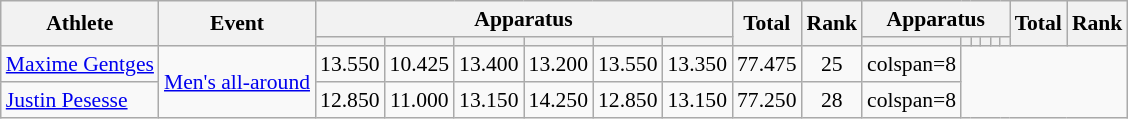<table class="wikitable" style="text-align:center; font-size:90%">
<tr>
<th rowspan=2>Athlete</th>
<th rowspan=2>Event</th>
<th colspan=6>Apparatus</th>
<th rowspan=2>Total</th>
<th rowspan=2>Rank</th>
<th colspan=6>Apparatus</th>
<th rowspan=2>Total</th>
<th rowspan=2>Rank</th>
</tr>
<tr style="font-size:95%">
<th></th>
<th></th>
<th></th>
<th></th>
<th></th>
<th></th>
<th></th>
<th></th>
<th></th>
<th></th>
<th></th>
<th></th>
</tr>
<tr>
<td align=left><a href='#'>Maxime Gentges</a></td>
<td rowspan=2 align=left><a href='#'>Men's all-around</a></td>
<td>13.550</td>
<td>10.425</td>
<td>13.400</td>
<td>13.200</td>
<td>13.550</td>
<td>13.350</td>
<td>77.475</td>
<td>25</td>
<td>colspan=8 </td>
</tr>
<tr>
<td align=left><a href='#'>Justin Pesesse</a></td>
<td>12.850</td>
<td>11.000</td>
<td>13.150</td>
<td>14.250</td>
<td>12.850</td>
<td>13.150</td>
<td>77.250</td>
<td>28</td>
<td>colspan=8 </td>
</tr>
</table>
